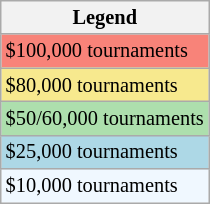<table class="wikitable" style="font-size:85%">
<tr>
<th>Legend</th>
</tr>
<tr bgcolor=#F88379>
<td>$100,000 tournaments</td>
</tr>
<tr bgcolor=#F7E98E>
<td>$80,000 tournaments</td>
</tr>
<tr bgcolor=#ADDFAD>
<td>$50/60,000 tournaments</td>
</tr>
<tr bgcolor=lightblue>
<td>$25,000 tournaments</td>
</tr>
<tr bgcolor=#f0f8ff>
<td>$10,000 tournaments</td>
</tr>
</table>
